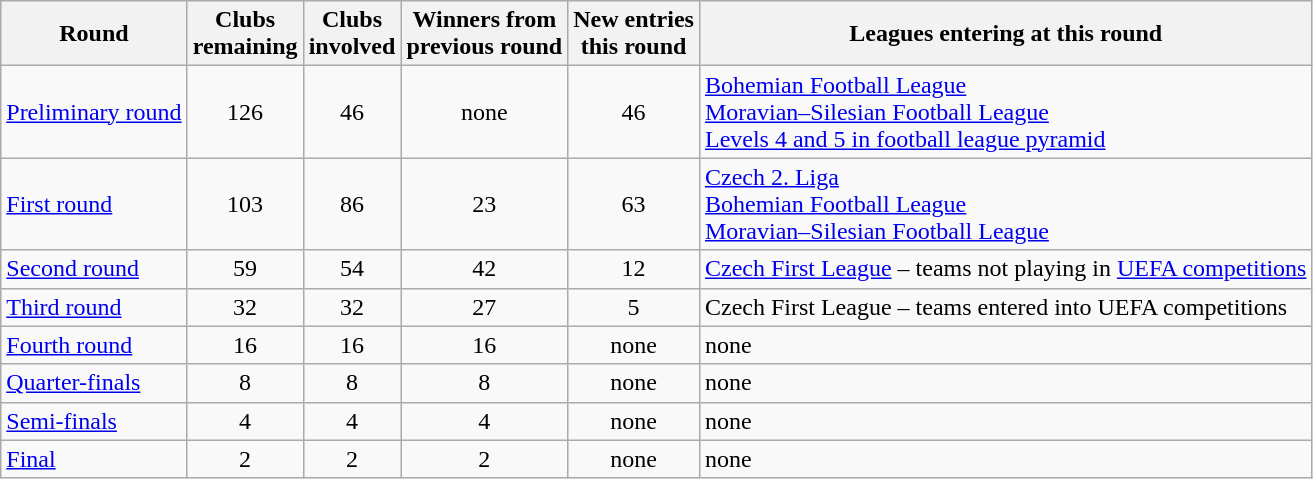<table class="wikitable">
<tr>
<th>Round</th>
<th>Clubs<br>remaining</th>
<th>Clubs<br>involved</th>
<th>Winners from<br>previous round</th>
<th>New entries<br>this round</th>
<th>Leagues entering at this round</th>
</tr>
<tr>
<td><a href='#'>Preliminary round</a></td>
<td align="center">126</td>
<td align="center">46</td>
<td align="center">none</td>
<td align="center">46</td>
<td><a href='#'>Bohemian Football League</a><br><a href='#'>Moravian–Silesian Football League</a><br><a href='#'>Levels 4 and 5 in football league pyramid</a></td>
</tr>
<tr>
<td><a href='#'>First round</a></td>
<td align="center">103</td>
<td align="center">86</td>
<td align="center">23</td>
<td align="center">63</td>
<td><a href='#'>Czech 2. Liga</a><br><a href='#'>Bohemian Football League</a><br><a href='#'>Moravian–Silesian Football League</a></td>
</tr>
<tr>
<td><a href='#'>Second round</a></td>
<td align="center">59</td>
<td align="center">54</td>
<td align="center">42</td>
<td align="center">12</td>
<td><a href='#'>Czech First League</a> – teams not playing in <a href='#'>UEFA competitions</a></td>
</tr>
<tr>
<td><a href='#'>Third round</a></td>
<td align="center">32</td>
<td align="center">32</td>
<td align="center">27</td>
<td align="center">5</td>
<td>Czech First League – teams entered into UEFA competitions</td>
</tr>
<tr>
<td><a href='#'>Fourth round</a></td>
<td align="center">16</td>
<td align="center">16</td>
<td align="center">16</td>
<td align="center">none</td>
<td>none</td>
</tr>
<tr>
<td><a href='#'>Quarter-finals</a></td>
<td align="center">8</td>
<td align="center">8</td>
<td align="center">8</td>
<td align="center">none</td>
<td>none</td>
</tr>
<tr>
<td><a href='#'>Semi-finals</a></td>
<td align="center">4</td>
<td align="center">4</td>
<td align="center">4</td>
<td align="center">none</td>
<td>none</td>
</tr>
<tr>
<td><a href='#'>Final</a></td>
<td align="center">2</td>
<td align="center">2</td>
<td align="center">2</td>
<td align="center">none</td>
<td>none</td>
</tr>
</table>
